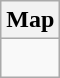<table class="wikitable">
<tr>
<th>Map</th>
</tr>
<tr>
<td><div><br>






</div></td>
</tr>
</table>
